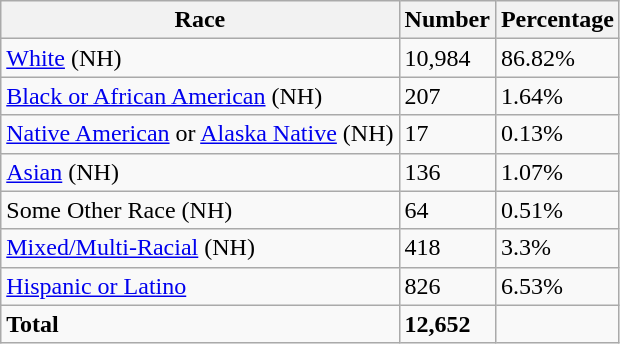<table class="wikitable">
<tr>
<th>Race</th>
<th>Number</th>
<th>Percentage</th>
</tr>
<tr>
<td><a href='#'>White</a> (NH)</td>
<td>10,984</td>
<td>86.82%</td>
</tr>
<tr>
<td><a href='#'>Black or African American</a> (NH)</td>
<td>207</td>
<td>1.64%</td>
</tr>
<tr>
<td><a href='#'>Native American</a> or <a href='#'>Alaska Native</a> (NH)</td>
<td>17</td>
<td>0.13%</td>
</tr>
<tr>
<td><a href='#'>Asian</a> (NH)</td>
<td>136</td>
<td>1.07%</td>
</tr>
<tr>
<td>Some Other Race (NH)</td>
<td>64</td>
<td>0.51%</td>
</tr>
<tr>
<td><a href='#'>Mixed/Multi-Racial</a> (NH)</td>
<td>418</td>
<td>3.3%</td>
</tr>
<tr>
<td><a href='#'>Hispanic or Latino</a></td>
<td>826</td>
<td>6.53%</td>
</tr>
<tr>
<td><strong>Total</strong></td>
<td><strong>12,652</strong></td>
<td></td>
</tr>
</table>
